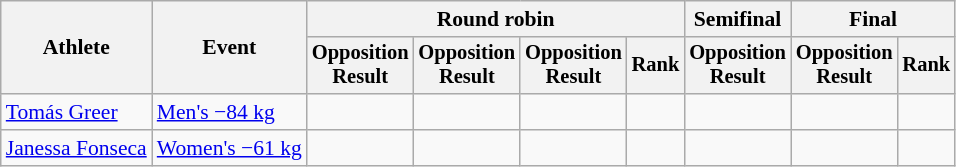<table class=wikitable style=font-size:90%;text-align:center>
<tr>
<th rowspan=2>Athlete</th>
<th rowspan=2>Event</th>
<th colspan=4>Round robin</th>
<th>Semifinal</th>
<th colspan=2>Final</th>
</tr>
<tr style=font-size:95%>
<th>Opposition<br>Result</th>
<th>Opposition<br>Result</th>
<th>Opposition<br>Result</th>
<th>Rank</th>
<th>Opposition<br>Result</th>
<th>Opposition<br>Result</th>
<th>Rank</th>
</tr>
<tr>
<td align=left><a href='#'>Tomás Greer</a></td>
<td align=left><a href='#'>Men's −84 kg</a></td>
<td></td>
<td></td>
<td></td>
<td></td>
<td></td>
<td></td>
<td></td>
</tr>
<tr>
<td align=left><a href='#'>Janessa Fonseca</a></td>
<td align=left><a href='#'>Women's −61 kg</a></td>
<td></td>
<td></td>
<td></td>
<td></td>
<td></td>
<td></td>
<td></td>
</tr>
</table>
